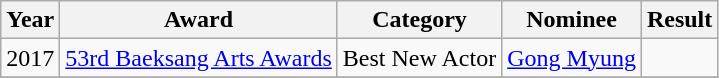<table class="wikitable sortable plainrowheaders" style="text-align:center;">
<tr>
<th>Year</th>
<th>Award</th>
<th>Category</th>
<th>Nominee</th>
<th>Result</th>
</tr>
<tr>
<td>2017</td>
<td><a href='#'>53rd Baeksang Arts Awards</a></td>
<td>Best New Actor</td>
<td><a href='#'>Gong Myung</a></td>
<td></td>
</tr>
<tr>
</tr>
</table>
